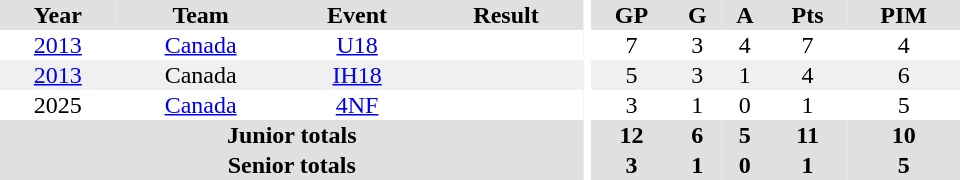<table border="0" cellpadding="1" cellspacing="0" ID="Table3" style="text-align:center; width:40em;">
<tr bgcolor="#e0e0e0">
<th>Year</th>
<th>Team</th>
<th>Event</th>
<th>Result</th>
<th rowspan="99" bgcolor="#ffffff"></th>
<th>GP</th>
<th>G</th>
<th>A</th>
<th>Pts</th>
<th>PIM</th>
</tr>
<tr>
<td><a href='#'>2013</a></td>
<td><a href='#'>Canada</a></td>
<td><a href='#'>U18</a></td>
<td></td>
<td>7</td>
<td>3</td>
<td>4</td>
<td>7</td>
<td>4</td>
</tr>
<tr bgcolor="#f0f0f0">
<td><a href='#'>2013</a></td>
<td>Canada</td>
<td><a href='#'>IH18</a></td>
<td></td>
<td>5</td>
<td>3</td>
<td>1</td>
<td>4</td>
<td>6</td>
</tr>
<tr>
<td>2025</td>
<td><a href='#'>Canada</a></td>
<td><a href='#'>4NF</a></td>
<td></td>
<td>3</td>
<td>1</td>
<td>0</td>
<td>1</td>
<td>5</td>
</tr>
<tr bgcolor="#e0e0e0">
<th colspan="4">Junior totals</th>
<th>12</th>
<th>6</th>
<th>5</th>
<th>11</th>
<th>10</th>
</tr>
<tr bgcolor="#e0e0e0">
<th colspan="4">Senior totals</th>
<th>3</th>
<th>1</th>
<th>0</th>
<th>1</th>
<th>5</th>
</tr>
</table>
